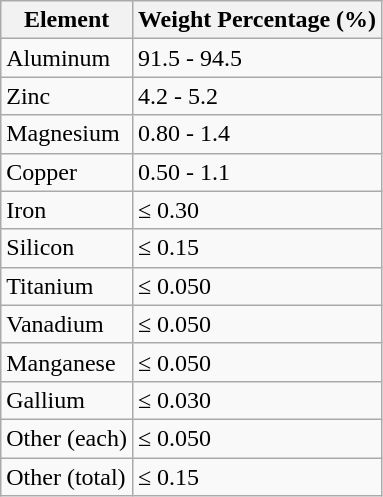<table class="wikitable">
<tr>
<th>Element</th>
<th>Weight Percentage (%)</th>
</tr>
<tr>
<td>Aluminum</td>
<td>91.5 - 94.5</td>
</tr>
<tr>
<td>Zinc</td>
<td>4.2 - 5.2</td>
</tr>
<tr>
<td>Magnesium</td>
<td>0.80 - 1.4</td>
</tr>
<tr>
<td>Copper</td>
<td>0.50 - 1.1</td>
</tr>
<tr>
<td>Iron</td>
<td>≤ 0.30</td>
</tr>
<tr>
<td>Silicon</td>
<td>≤ 0.15</td>
</tr>
<tr>
<td>Titanium</td>
<td>≤ 0.050</td>
</tr>
<tr>
<td>Vanadium</td>
<td>≤ 0.050</td>
</tr>
<tr>
<td>Manganese</td>
<td>≤ 0.050</td>
</tr>
<tr>
<td>Gallium</td>
<td>≤ 0.030</td>
</tr>
<tr>
<td>Other (each)</td>
<td>≤ 0.050</td>
</tr>
<tr>
<td>Other (total)</td>
<td>≤ 0.15</td>
</tr>
</table>
